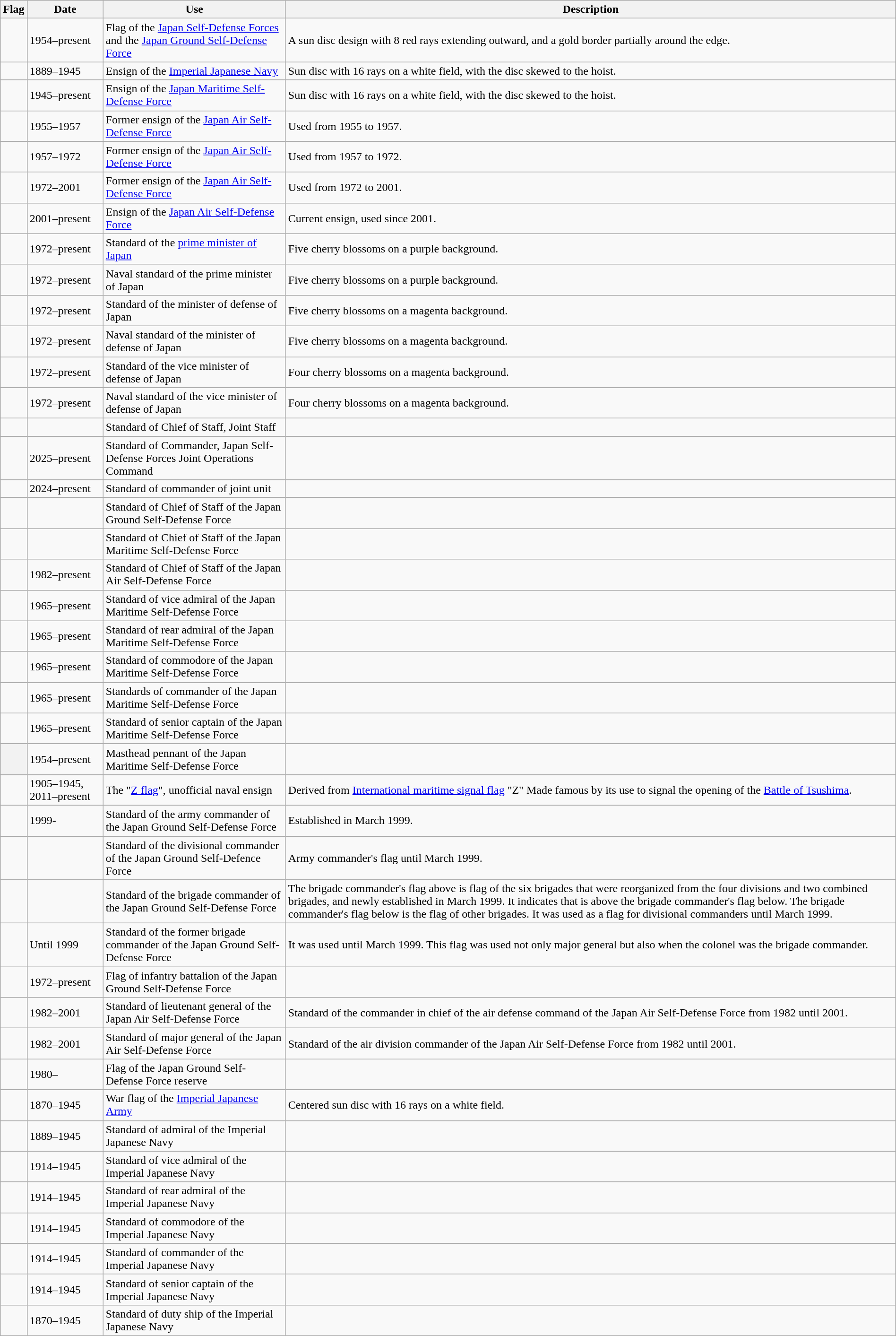<table class="wikitable" width="100%">
<tr>
<th>Flag</th>
<th style="width:100px;">Date</th>
<th style="width:250px;">Use</th>
<th style="min-width:250px;">Description</th>
</tr>
<tr>
<td></td>
<td>1954–present</td>
<td>Flag of the <a href='#'>Japan Self-Defense Forces</a> and the <a href='#'>Japan Ground Self-Defense Force</a></td>
<td>A sun disc design with 8 red rays extending outward, and a gold border partially around the edge.</td>
</tr>
<tr>
<td></td>
<td>1889–1945</td>
<td>Ensign of the <a href='#'>Imperial Japanese Navy</a></td>
<td>Sun disc with 16 rays on a white field, with the disc skewed to the hoist.</td>
</tr>
<tr>
<td></td>
<td>1945–present</td>
<td>Ensign of the <a href='#'>Japan Maritime Self-Defense Force</a></td>
<td>Sun disc with 16 rays on a white field, with the disc skewed to the hoist.</td>
</tr>
<tr>
<td></td>
<td>1955–1957</td>
<td>Former ensign of the <a href='#'>Japan Air Self-Defense Force</a></td>
<td>Used from 1955 to 1957.</td>
</tr>
<tr>
<td></td>
<td>1957–1972</td>
<td>Former ensign of the <a href='#'>Japan Air Self-Defense Force</a></td>
<td>Used from 1957 to 1972.</td>
</tr>
<tr>
<td></td>
<td>1972–2001</td>
<td>Former ensign of the <a href='#'>Japan Air Self-Defense Force</a></td>
<td>Used from 1972 to 2001.</td>
</tr>
<tr>
<td></td>
<td>2001–present</td>
<td>Ensign of the <a href='#'>Japan Air Self-Defense Force</a></td>
<td>Current ensign, used since 2001.</td>
</tr>
<tr>
<td></td>
<td>1972–present</td>
<td>Standard of the <a href='#'>prime minister of Japan</a></td>
<td>Five cherry blossoms on a purple background.</td>
</tr>
<tr>
<td></td>
<td>1972–present</td>
<td>Naval standard of the prime minister of Japan</td>
<td>Five cherry blossoms on a purple background.</td>
</tr>
<tr>
<td></td>
<td>1972–present</td>
<td>Standard of the minister of defense of Japan</td>
<td>Five cherry blossoms on a magenta background.</td>
</tr>
<tr>
<td></td>
<td>1972–present</td>
<td>Naval standard of the minister of defense of Japan</td>
<td>Five cherry blossoms on a magenta background.</td>
</tr>
<tr>
<td></td>
<td>1972–present</td>
<td>Standard of the vice minister of defense of Japan</td>
<td>Four cherry blossoms on a magenta background.</td>
</tr>
<tr>
<td></td>
<td>1972–present</td>
<td>Naval standard of the vice minister of defense of Japan</td>
<td>Four cherry blossoms on a magenta background.</td>
</tr>
<tr>
<td></td>
<td></td>
<td>Standard of Chief of Staff, Joint Staff</td>
<td></td>
</tr>
<tr>
<td></td>
<td>2025–present</td>
<td>Standard of Commander, Japan Self-Defense Forces Joint Operations Command</td>
<td></td>
</tr>
<tr>
<td></td>
<td>2024–present</td>
<td>Standard of commander of joint unit</td>
<td></td>
</tr>
<tr>
<td></td>
<td></td>
<td>Standard of Chief of Staff of the Japan Ground Self-Defense Force</td>
<td></td>
</tr>
<tr>
<td></td>
<td></td>
<td>Standard of Chief of Staff of the Japan Maritime Self-Defense Force</td>
<td></td>
</tr>
<tr>
<td></td>
<td>1982–present</td>
<td>Standard of Chief of Staff of the Japan Air Self-Defense Force</td>
<td></td>
</tr>
<tr>
<td></td>
<td>1965–present</td>
<td>Standard of vice admiral of the Japan Maritime Self-Defense Force</td>
<td></td>
</tr>
<tr>
<td></td>
<td>1965–present</td>
<td>Standard of rear admiral of the Japan Maritime Self-Defense Force</td>
<td></td>
</tr>
<tr>
<td></td>
<td>1965–present</td>
<td>Standard of commodore of the Japan Maritime Self-Defense Force</td>
<td></td>
</tr>
<tr>
<td><br><br></td>
<td>1965–present</td>
<td>Standards of commander of the Japan Maritime Self-Defense Force</td>
<td></td>
</tr>
<tr>
<td></td>
<td>1965–present</td>
<td>Standard of senior captain of the Japan Maritime Self-Defense Force</td>
<td></td>
</tr>
<tr>
<th></th>
<td>1954–present</td>
<td>Masthead pennant of the Japan Maritime Self-Defense Force</td>
<td></td>
</tr>
<tr>
<td></td>
<td>1905–1945, 2011–present</td>
<td>The "<a href='#'>Z flag</a>", unofficial naval ensign</td>
<td>Derived from <a href='#'>International maritime signal flag</a> "Z" Made famous by its use to signal the opening of the <a href='#'>Battle of Tsushima</a>.</td>
</tr>
<tr>
<td></td>
<td>1999-</td>
<td>Standard of the army commander of the Japan Ground Self-Defense Force</td>
<td>Established in March 1999.</td>
</tr>
<tr>
<td></td>
<td></td>
<td>Standard of the divisional commander of the Japan Ground Self-Defence Force</td>
<td>Army commander's flag until March 1999.</td>
</tr>
<tr>
<td><br><br></td>
<td></td>
<td>Standard of the brigade commander of the Japan Ground Self-Defense Force</td>
<td>The brigade commander's flag above is flag of the six brigades that were reorganized from the four divisions and two combined brigades, and newly established in March 1999. It indicates that is above the brigade commander's flag below. The brigade commander's flag below is the flag of other brigades. It was used as a flag for divisional commanders until March 1999.</td>
</tr>
<tr>
<td></td>
<td>Until 1999</td>
<td>Standard of the former brigade commander of the Japan Ground Self-Defense Force</td>
<td>It was used until March 1999. This flag was used not only major general but also when the colonel was the brigade commander.　</td>
</tr>
<tr>
<td></td>
<td>1972–present</td>
<td>Flag of infantry battalion of the Japan Ground Self-Defense Force</td>
<td></td>
</tr>
<tr>
<td></td>
<td>1982–2001</td>
<td>Standard of lieutenant general of the Japan Air Self-Defense Force</td>
<td>Standard of the commander in chief of the air defense command of the Japan Air Self-Defense Force from 1982 until 2001.</td>
</tr>
<tr>
<td></td>
<td>1982–2001</td>
<td>Standard of major general of the Japan Air Self-Defense Force</td>
<td>Standard of the air division commander of the Japan Air Self-Defense Force from 1982 until 2001.</td>
</tr>
<tr>
<td></td>
<td>1980–</td>
<td>Flag of the Japan Ground Self-Defense Force reserve</td>
<td></td>
</tr>
<tr>
<td></td>
<td>1870–1945</td>
<td>War flag of the <a href='#'>Imperial Japanese Army</a></td>
<td>Centered sun disc with 16 rays on a white field.</td>
</tr>
<tr>
<td></td>
<td>1889–1945</td>
<td>Standard of admiral of the Imperial Japanese Navy</td>
<td></td>
</tr>
<tr>
<td></td>
<td>1914–1945</td>
<td>Standard of vice admiral of the Imperial Japanese Navy</td>
<td></td>
</tr>
<tr>
<td></td>
<td>1914–1945</td>
<td>Standard of rear admiral of the Imperial Japanese Navy</td>
<td></td>
</tr>
<tr>
<td></td>
<td>1914–1945</td>
<td>Standard of commodore of the Imperial Japanese Navy</td>
<td></td>
</tr>
<tr>
<td></td>
<td>1914–1945</td>
<td>Standard of commander of the Imperial Japanese Navy</td>
<td></td>
</tr>
<tr>
<td></td>
<td>1914–1945</td>
<td>Standard of senior captain of the Imperial Japanese Navy</td>
<td></td>
</tr>
<tr>
<td></td>
<td>1870–1945</td>
<td>Standard of duty ship of the Imperial Japanese Navy</td>
<td></td>
</tr>
</table>
